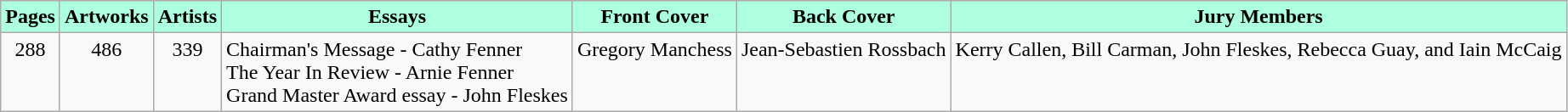<table class="wikitable">
<tr>
<th style="background:#acffdf">Pages</th>
<th style="background:#acffdf">Artworks</th>
<th style="background:#acffdf">Artists</th>
<th style="background:#acffdf">Essays</th>
<th style="background:#acffdf">Front Cover</th>
<th style="background:#acffdf">Back Cover</th>
<th style="background:#acffdf">Jury Members</th>
</tr>
<tr valign="top">
<td align="center">288</td>
<td align="center">486</td>
<td align="center">339</td>
<td>Chairman's Message - Cathy Fenner<br>The Year In Review - Arnie Fenner<br>Grand Master Award essay - John Fleskes</td>
<td>Gregory Manchess</td>
<td>Jean-Sebastien Rossbach</td>
<td>Kerry Callen, Bill Carman, John Fleskes, Rebecca Guay, and Iain McCaig</td>
</tr>
</table>
